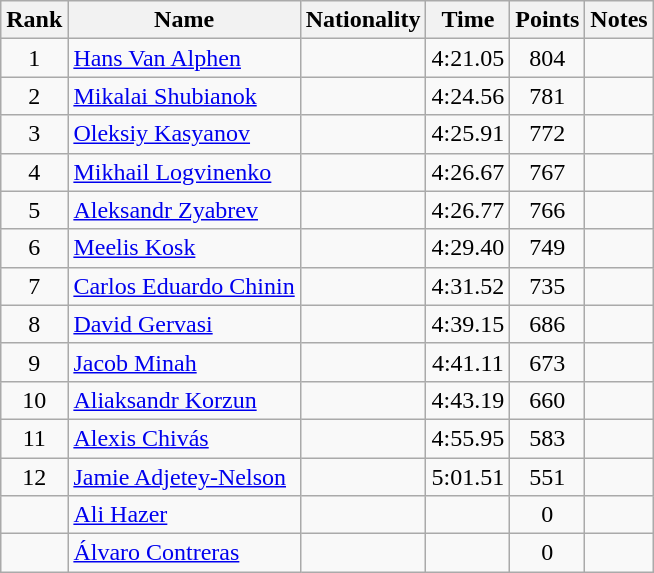<table class="wikitable sortable" style="text-align:center">
<tr>
<th>Rank</th>
<th>Name</th>
<th>Nationality</th>
<th>Time</th>
<th>Points</th>
<th>Notes</th>
</tr>
<tr>
<td>1</td>
<td align="left"><a href='#'>Hans Van Alphen</a></td>
<td align=left></td>
<td>4:21.05</td>
<td>804</td>
<td></td>
</tr>
<tr>
<td>2</td>
<td align="left"><a href='#'>Mikalai Shubianok</a></td>
<td align=left></td>
<td>4:24.56</td>
<td>781</td>
<td></td>
</tr>
<tr>
<td>3</td>
<td align="left"><a href='#'>Oleksiy Kasyanov</a></td>
<td align=left></td>
<td>4:25.91</td>
<td>772</td>
<td></td>
</tr>
<tr>
<td>4</td>
<td align="left"><a href='#'>Mikhail Logvinenko</a></td>
<td align=left></td>
<td>4:26.67</td>
<td>767</td>
<td></td>
</tr>
<tr>
<td>5</td>
<td align="left"><a href='#'>Aleksandr Zyabrev</a></td>
<td align=left></td>
<td>4:26.77</td>
<td>766</td>
<td></td>
</tr>
<tr>
<td>6</td>
<td align="left"><a href='#'>Meelis Kosk</a></td>
<td align=left></td>
<td>4:29.40</td>
<td>749</td>
<td></td>
</tr>
<tr>
<td>7</td>
<td align="left"><a href='#'>Carlos Eduardo Chinin</a></td>
<td align=left></td>
<td>4:31.52</td>
<td>735</td>
<td></td>
</tr>
<tr>
<td>8</td>
<td align="left"><a href='#'>David Gervasi</a></td>
<td align=left></td>
<td>4:39.15</td>
<td>686</td>
<td></td>
</tr>
<tr>
<td>9</td>
<td align="left"><a href='#'>Jacob Minah</a></td>
<td align=left></td>
<td>4:41.11</td>
<td>673</td>
<td></td>
</tr>
<tr>
<td>10</td>
<td align="left"><a href='#'>Aliaksandr Korzun</a></td>
<td align=left></td>
<td>4:43.19</td>
<td>660</td>
<td></td>
</tr>
<tr>
<td>11</td>
<td align="left"><a href='#'>Alexis Chivás</a></td>
<td align=left></td>
<td>4:55.95</td>
<td>583</td>
<td></td>
</tr>
<tr>
<td>12</td>
<td align="left"><a href='#'>Jamie Adjetey-Nelson</a></td>
<td align=left></td>
<td>5:01.51</td>
<td>551</td>
<td></td>
</tr>
<tr>
<td></td>
<td align="left"><a href='#'>Ali Hazer</a></td>
<td align=left></td>
<td></td>
<td>0</td>
<td></td>
</tr>
<tr>
<td></td>
<td align="left"><a href='#'>Álvaro Contreras</a></td>
<td align=left></td>
<td></td>
<td>0</td>
<td></td>
</tr>
</table>
